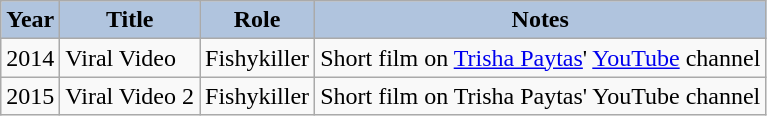<table class="wikitable">
<tr>
<th style="background:#B0C4DE;">Year</th>
<th style="background:#B0C4DE;">Title</th>
<th style="background:#B0C4DE;">Role</th>
<th style="background:#B0C4DE;">Notes</th>
</tr>
<tr>
<td>2014</td>
<td>Viral Video</td>
<td>Fishykiller</td>
<td>Short film on <a href='#'>Trisha Paytas</a>' <a href='#'>YouTube</a> channel</td>
</tr>
<tr>
<td>2015</td>
<td>Viral Video 2</td>
<td>Fishykiller</td>
<td>Short film on Trisha Paytas' YouTube channel</td>
</tr>
</table>
